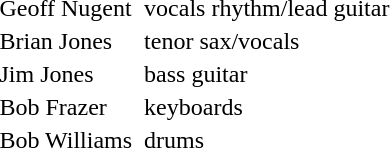<table>
<tr>
<td></td>
<td>Geoff Nugent</td>
<td></td>
<td>vocals rhythm/lead guitar</td>
</tr>
<tr>
<td></td>
<td>Brian Jones</td>
<td></td>
<td>tenor sax/vocals</td>
</tr>
<tr>
<td></td>
<td>Jim Jones</td>
<td></td>
<td>bass guitar</td>
</tr>
<tr>
<td></td>
<td>Bob Frazer</td>
<td></td>
<td>keyboards</td>
</tr>
<tr>
<td></td>
<td>Bob Williams</td>
<td></td>
<td>drums</td>
<td></td>
</tr>
</table>
